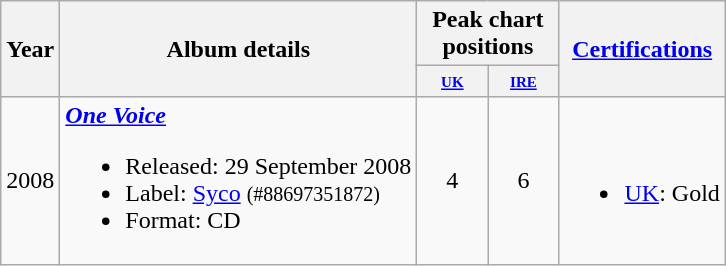<table class="wikitable">
<tr>
<th rowspan="2">Year</th>
<th rowspan="2">Album details</th>
<th colspan="2">Peak chart positions</th>
<th rowspan="2"><a href='#'>Certifications</a></th>
</tr>
<tr>
<th style="width:3em; font-size:75%;"><small><a href='#'>UK</a><br></small></th>
<th style="width:3em; font-size:75%;"><small><a href='#'>IRE</a><br></small></th>
</tr>
<tr>
<td>2008</td>
<td><strong><em><a href='#'>One Voice</a></em></strong><br><ul><li>Released: 29 September 2008</li><li>Label: <a href='#'>Syco</a> <small>(#88697351872)</small></li><li>Format: CD</li></ul></td>
<td style="text-align:center; width:40px;">4</td>
<td style="text-align:center; width:40px;">6</td>
<td><br><ul><li><a href='#'>UK</a>: Gold</li></ul></td>
</tr>
</table>
